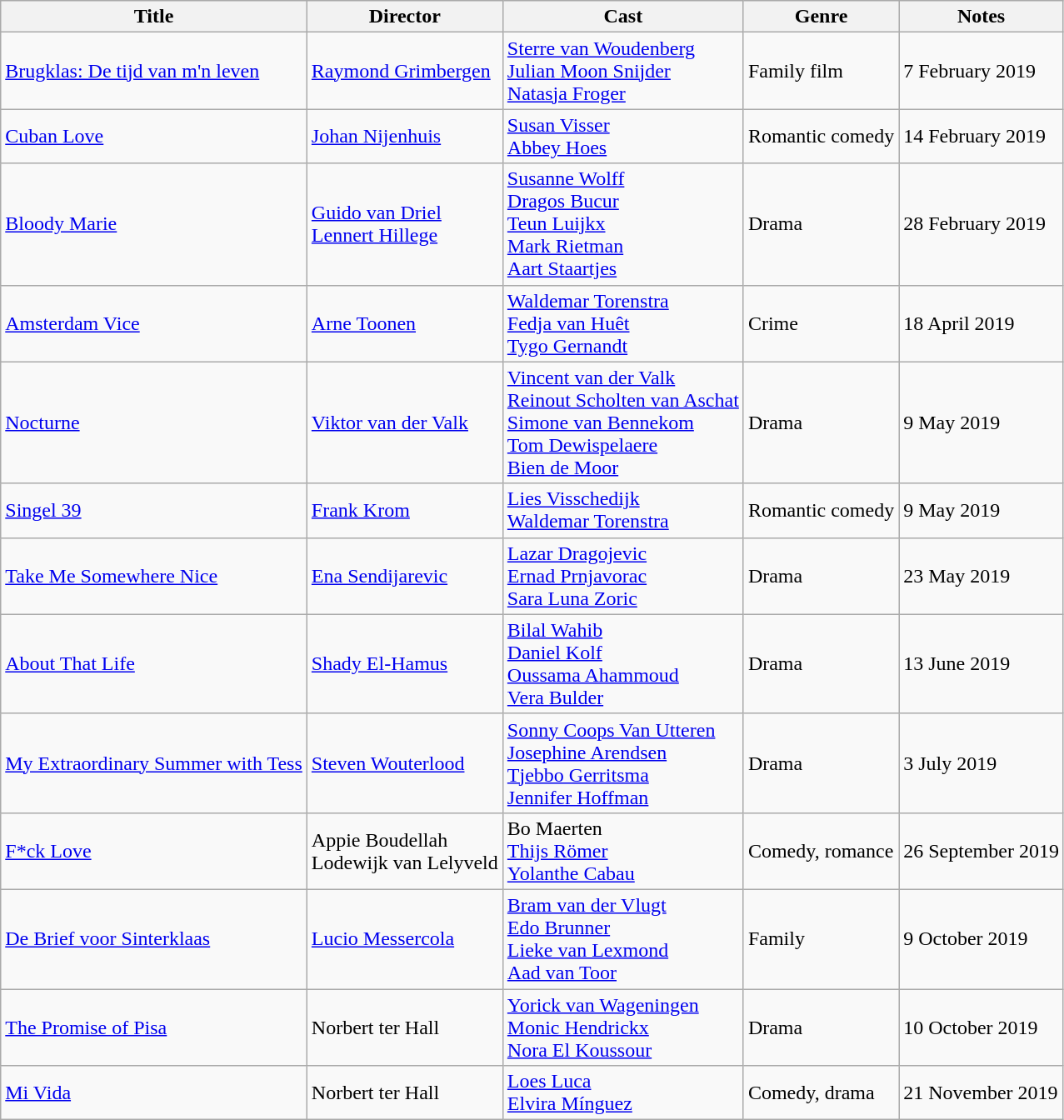<table class="wikitable">
<tr>
<th>Title</th>
<th>Director</th>
<th>Cast</th>
<th>Genre</th>
<th>Notes</th>
</tr>
<tr>
<td><a href='#'>Brugklas: De tijd van m'n leven</a></td>
<td><a href='#'>Raymond Grimbergen</a></td>
<td><a href='#'>Sterre van Woudenberg</a><br><a href='#'>Julian Moon Snijder</a><br><a href='#'>Natasja Froger</a></td>
<td>Family film</td>
<td>7 February 2019</td>
</tr>
<tr>
<td><a href='#'>Cuban Love</a></td>
<td><a href='#'>Johan Nijenhuis</a></td>
<td><a href='#'>Susan Visser</a><br><a href='#'>Abbey Hoes</a></td>
<td>Romantic comedy</td>
<td>14 February 2019</td>
</tr>
<tr>
<td><a href='#'>Bloody Marie</a></td>
<td><a href='#'>Guido van Driel</a><br><a href='#'>Lennert Hillege</a></td>
<td><a href='#'>Susanne Wolff</a><br><a href='#'>Dragos Bucur</a><br><a href='#'>Teun Luijkx</a><br><a href='#'>Mark Rietman</a><br><a href='#'>Aart Staartjes</a></td>
<td>Drama</td>
<td>28 February 2019</td>
</tr>
<tr>
<td><a href='#'>Amsterdam Vice</a></td>
<td><a href='#'>Arne Toonen</a></td>
<td><a href='#'>Waldemar Torenstra</a><br><a href='#'>Fedja van Huêt</a><br><a href='#'>Tygo Gernandt</a></td>
<td>Crime</td>
<td>18 April 2019</td>
</tr>
<tr>
<td><a href='#'>Nocturne</a></td>
<td><a href='#'>Viktor van der Valk</a></td>
<td><a href='#'>Vincent van der Valk</a><br><a href='#'>Reinout Scholten van Aschat</a><br><a href='#'>Simone van Bennekom</a><br><a href='#'>Tom Dewispelaere</a><br><a href='#'>Bien de Moor</a></td>
<td>Drama</td>
<td>9 May 2019</td>
</tr>
<tr>
<td><a href='#'>Singel 39</a></td>
<td><a href='#'>Frank Krom</a></td>
<td><a href='#'>Lies Visschedijk</a><br><a href='#'>Waldemar Torenstra</a></td>
<td>Romantic comedy</td>
<td>9 May 2019</td>
</tr>
<tr>
<td><a href='#'>Take Me Somewhere Nice</a></td>
<td><a href='#'>Ena Sendijarevic</a></td>
<td><a href='#'>Lazar Dragojevic</a><br><a href='#'>Ernad Prnjavorac</a><br><a href='#'>Sara Luna Zoric</a></td>
<td>Drama</td>
<td>23 May 2019</td>
</tr>
<tr>
<td><a href='#'>About That Life</a></td>
<td><a href='#'>Shady El-Hamus</a></td>
<td><a href='#'>Bilal Wahib</a><br><a href='#'>Daniel Kolf</a><br><a href='#'>Oussama Ahammoud</a><br><a href='#'>Vera Bulder</a></td>
<td>Drama</td>
<td>13 June 2019</td>
</tr>
<tr>
<td><a href='#'>My Extraordinary Summer with Tess</a></td>
<td><a href='#'>Steven Wouterlood</a></td>
<td><a href='#'>Sonny Coops Van Utteren</a><br><a href='#'>Josephine Arendsen</a><br><a href='#'>Tjebbo Gerritsma</a><br><a href='#'>Jennifer Hoffman</a></td>
<td>Drama</td>
<td>3 July 2019</td>
</tr>
<tr>
<td><a href='#'>F*ck Love</a></td>
<td>Appie Boudellah<br>Lodewijk van Lelyveld</td>
<td>Bo Maerten<br><a href='#'>Thijs Römer</a><br><a href='#'>Yolanthe Cabau</a></td>
<td>Comedy, romance</td>
<td>26 September 2019</td>
</tr>
<tr>
<td><a href='#'>De Brief voor Sinterklaas</a></td>
<td><a href='#'>Lucio Messercola</a></td>
<td><a href='#'>Bram van der Vlugt</a><br><a href='#'>Edo Brunner</a><br><a href='#'>Lieke van Lexmond</a><br><a href='#'>Aad van Toor</a></td>
<td>Family</td>
<td>9 October 2019</td>
</tr>
<tr>
<td><a href='#'>The Promise of Pisa</a></td>
<td>Norbert ter Hall</td>
<td><a href='#'>Yorick van Wageningen</a><br><a href='#'>Monic Hendrickx</a><br><a href='#'>Nora El Koussour</a></td>
<td>Drama</td>
<td>10 October 2019</td>
</tr>
<tr>
<td><a href='#'>Mi Vida</a></td>
<td>Norbert ter Hall</td>
<td><a href='#'>Loes Luca</a><br><a href='#'>Elvira Mínguez</a></td>
<td>Comedy, drama</td>
<td>21 November 2019</td>
</tr>
</table>
